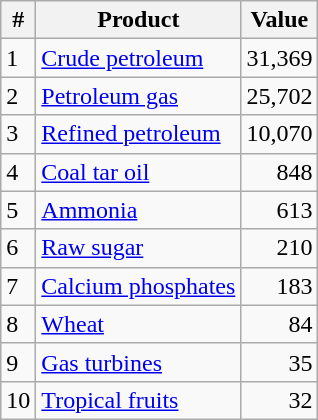<table class="wikitable sortable plainrowheads" ;">
<tr>
<th scope="col">#</th>
<th scope="col">Product</th>
<th scope="col">Value</th>
</tr>
<tr>
<td>1</td>
<td><a href='#'>Crude petroleum</a></td>
<td style="text-align:right;">31,369</td>
</tr>
<tr>
<td>2</td>
<td><a href='#'>Petroleum gas</a></td>
<td style="text-align:right;">25,702</td>
</tr>
<tr>
<td>3</td>
<td><a href='#'>Refined petroleum</a></td>
<td style="text-align:right;">10,070</td>
</tr>
<tr>
<td>4</td>
<td><a href='#'>Coal tar oil</a></td>
<td style="text-align:right;">848</td>
</tr>
<tr>
<td>5</td>
<td><a href='#'>Ammonia</a></td>
<td style="text-align:right;">613</td>
</tr>
<tr>
<td>6</td>
<td><a href='#'>Raw sugar</a></td>
<td style="text-align:right;">210</td>
</tr>
<tr>
<td>7</td>
<td><a href='#'>Calcium phosphates</a></td>
<td style="text-align:right;">183</td>
</tr>
<tr>
<td>8</td>
<td><a href='#'>Wheat</a></td>
<td style="text-align:right;">84</td>
</tr>
<tr>
<td>9</td>
<td><a href='#'>Gas turbines</a></td>
<td style="text-align:right;">35</td>
</tr>
<tr>
<td>10</td>
<td><a href='#'>Tropical fruits</a></td>
<td style="text-align:right;">32</td>
</tr>
</table>
